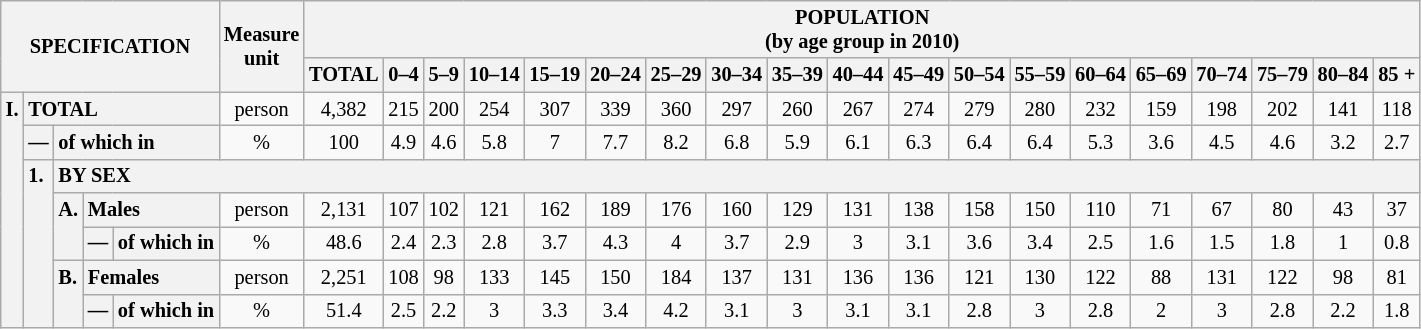<table class="wikitable" style="font-size:85%; text-align:center">
<tr>
<th rowspan="2" colspan="5">SPECIFICATION</th>
<th rowspan="2">Measure<br> unit</th>
<th colspan="20" rowspan="1">POPULATION<br> (by age group in 2010)</th>
</tr>
<tr>
<th>TOTAL</th>
<th>0–4</th>
<th>5–9</th>
<th>10–14</th>
<th>15–19</th>
<th>20–24</th>
<th>25–29</th>
<th>30–34</th>
<th>35–39</th>
<th>40–44</th>
<th>45–49</th>
<th>50–54</th>
<th>55–59</th>
<th>60–64</th>
<th>65–69</th>
<th>70–74</th>
<th>75–79</th>
<th>80–84</th>
<th>85 +</th>
</tr>
<tr>
<th style="text-align:left" valign="top" rowspan="7">I.</th>
<th style="text-align:left" colspan="4">TOTAL</th>
<td>person</td>
<td>4,382</td>
<td>215</td>
<td>200</td>
<td>254</td>
<td>307</td>
<td>339</td>
<td>360</td>
<td>297</td>
<td>260</td>
<td>267</td>
<td>274</td>
<td>279</td>
<td>280</td>
<td>232</td>
<td>159</td>
<td>198</td>
<td>202</td>
<td>141</td>
<td>118</td>
</tr>
<tr>
<th style="text-align:left" valign="top">—</th>
<th style="text-align:left" colspan="3">of which in</th>
<td>%</td>
<td>100</td>
<td>4.9</td>
<td>4.6</td>
<td>5.8</td>
<td>7</td>
<td>7.7</td>
<td>8.2</td>
<td>6.8</td>
<td>5.9</td>
<td>6.1</td>
<td>6.3</td>
<td>6.4</td>
<td>6.4</td>
<td>5.3</td>
<td>3.6</td>
<td>4.5</td>
<td>4.6</td>
<td>3.2</td>
<td>2.7</td>
</tr>
<tr>
<th style="text-align:left" valign="top" rowspan="5">1.</th>
<th style="text-align:left" colspan="23">BY SEX</th>
</tr>
<tr>
<th style="text-align:left" valign="top" rowspan="2">A.</th>
<th style="text-align:left" colspan="2">Males</th>
<td>person</td>
<td>2,131</td>
<td>107</td>
<td>102</td>
<td>121</td>
<td>162</td>
<td>189</td>
<td>176</td>
<td>160</td>
<td>129</td>
<td>131</td>
<td>138</td>
<td>158</td>
<td>150</td>
<td>110</td>
<td>71</td>
<td>67</td>
<td>80</td>
<td>43</td>
<td>37</td>
</tr>
<tr>
<th style="text-align:left" valign="top">—</th>
<th style="text-align:left" colspan="1">of which in</th>
<td>%</td>
<td>48.6</td>
<td>2.4</td>
<td>2.3</td>
<td>2.8</td>
<td>3.7</td>
<td>4.3</td>
<td>4</td>
<td>3.7</td>
<td>2.9</td>
<td>3</td>
<td>3.1</td>
<td>3.6</td>
<td>3.4</td>
<td>2.5</td>
<td>1.6</td>
<td>1.5</td>
<td>1.8</td>
<td>1</td>
<td>0.8</td>
</tr>
<tr>
<th style="text-align:left" valign="top" rowspan="2">B.</th>
<th style="text-align:left" colspan="2">Females</th>
<td>person</td>
<td>2,251</td>
<td>108</td>
<td>98</td>
<td>133</td>
<td>145</td>
<td>150</td>
<td>184</td>
<td>137</td>
<td>131</td>
<td>136</td>
<td>136</td>
<td>121</td>
<td>130</td>
<td>122</td>
<td>88</td>
<td>131</td>
<td>122</td>
<td>98</td>
<td>81</td>
</tr>
<tr>
<th style="text-align:left" valign="top">—</th>
<th style="text-align:left" colspan="1">of which in</th>
<td>%</td>
<td>51.4</td>
<td>2.5</td>
<td>2.2</td>
<td>3</td>
<td>3.3</td>
<td>3.4</td>
<td>4.2</td>
<td>3.1</td>
<td>3</td>
<td>3.1</td>
<td>3.1</td>
<td>2.8</td>
<td>3</td>
<td>2.8</td>
<td>2</td>
<td>3</td>
<td>2.8</td>
<td>2.2</td>
<td>1.8</td>
</tr>
</table>
